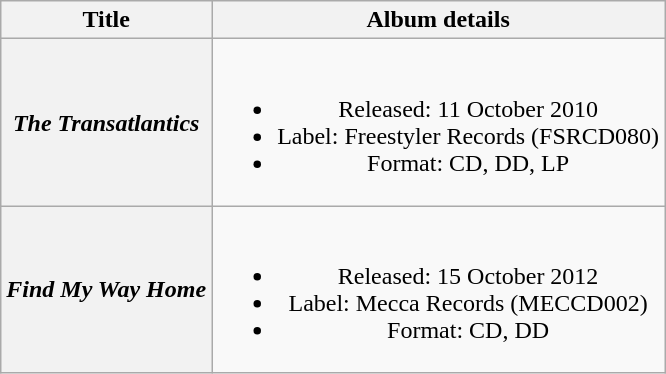<table class="wikitable plainrowheaders" style="text-align:center;">
<tr>
<th>Title</th>
<th>Album details</th>
</tr>
<tr>
<th scope="row"><em>The Transatlantics</em></th>
<td><br><ul><li>Released: 11 October 2010</li><li>Label: Freestyler Records (FSRCD080)</li><li>Format: CD, DD, LP</li></ul></td>
</tr>
<tr>
<th scope="row"><em>Find My Way Home</em></th>
<td><br><ul><li>Released: 15 October 2012</li><li>Label: Mecca Records (MECCD002)</li><li>Format: CD, DD</li></ul></td>
</tr>
</table>
